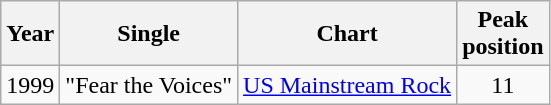<table class="wikitable" border="1">
<tr>
<th>Year</th>
<th>Single</th>
<th>Chart</th>
<th>Peak<br>position</th>
</tr>
<tr>
<td>1999</td>
<td align="left">"Fear the Voices"</td>
<td><a href='#'>US Mainstream Rock</a></td>
<td align="center">11</td>
</tr>
</table>
